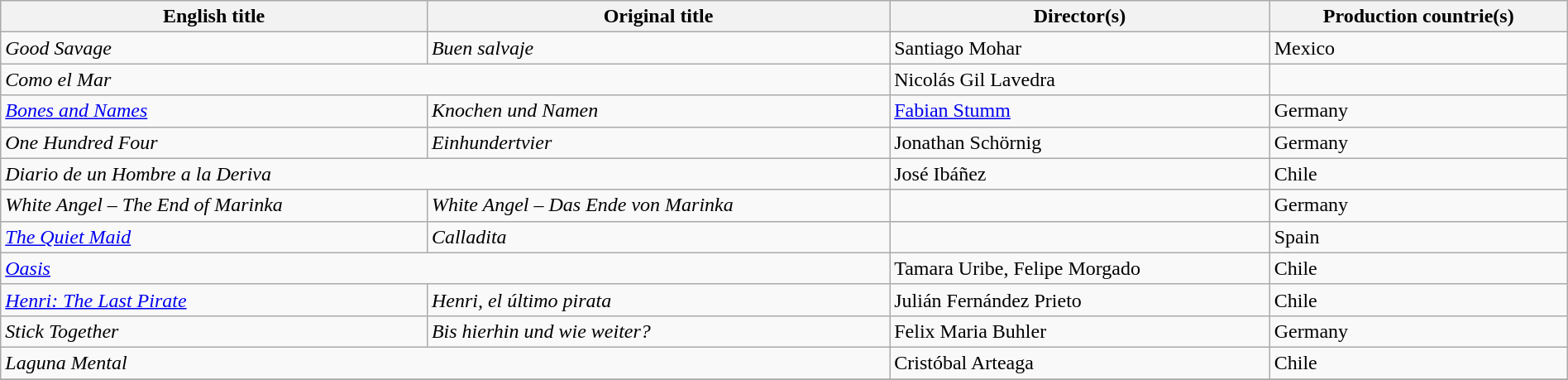<table class="sortable wikitable" style="width:100%; margin-bottom:4px" cellpadding="5">
<tr>
<th scope="col">English title</th>
<th scope="col">Original title</th>
<th scope="col">Director(s)</th>
<th scope="col">Production countrie(s)</th>
</tr>
<tr>
<td><em>Good Savage</em></td>
<td><em>Buen salvaje</em></td>
<td>Santiago Mohar</td>
<td>Mexico</td>
</tr>
<tr>
<td colspan="2"><em>Como el Mar</em></td>
<td>Nicolás Gil Lavedra</td>
<td></td>
</tr>
<tr>
<td><em><a href='#'>Bones and Names</a></em></td>
<td><em>Knochen und Namen</em></td>
<td><a href='#'>Fabian Stumm</a></td>
<td>Germany</td>
</tr>
<tr>
<td><em>One Hundred Four</em></td>
<td><em>Einhundertvier</em></td>
<td>Jonathan Schörnig</td>
<td>Germany</td>
</tr>
<tr>
<td colspan="2"><em>Diario de un Hombre a la Deriva</em></td>
<td>José Ibáñez</td>
<td>Chile</td>
</tr>
<tr>
<td><em>White Angel – The End of Marinka</em></td>
<td><em>White Angel – Das Ende von Marinka</em></td>
<td></td>
<td>Germany</td>
</tr>
<tr>
<td><em><a href='#'>The Quiet Maid</a></em></td>
<td><em>Calladita</em></td>
<td></td>
<td>Spain</td>
</tr>
<tr>
<td colspan="2"><em><a href='#'>Oasis</a></em></td>
<td>Tamara Uribe, Felipe Morgado</td>
<td>Chile</td>
</tr>
<tr>
<td><em><a href='#'>Henri: The Last Pirate</a></em></td>
<td><em>Henri, el último pirata</em></td>
<td>Julián Fernández Prieto</td>
<td>Chile</td>
</tr>
<tr>
<td><em>Stick Together</em></td>
<td><em>Bis hierhin und wie weiter?</em></td>
<td>Felix Maria Buhler</td>
<td>Germany</td>
</tr>
<tr>
<td colspan="2"><em>Laguna Mental</em></td>
<td>Cristóbal Arteaga</td>
<td>Chile</td>
</tr>
<tr>
</tr>
</table>
